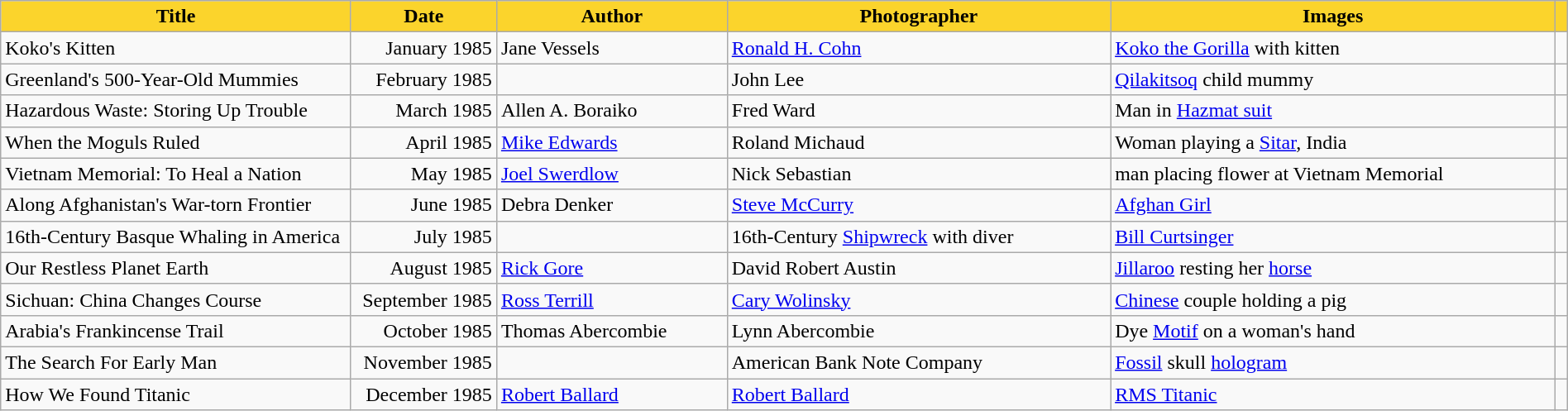<table class="wikitable" style="width:100%">
<tr>
<th scope="col" style="background-color:#fbd42c;" width=275px>Title</th>
<th scope="col" style="background-color:#fbd42c;" width=110>Date</th>
<th scope="col" style="background-color:#fbd42c;">Author</th>
<th scope="col" style="background-color:#fbd42c;">Photographer</th>
<th scope="col" style="background-color:#fbd42c;">Images</th>
<th scope="col" ! style="background-color:#fbd42c;"></th>
</tr>
<tr>
<td scope="row">Koko's Kitten</td>
<td style="text-align:right;">January 1985</td>
<td>Jane Vessels</td>
<td><a href='#'>Ronald H. Cohn</a></td>
<td><a href='#'>Koko the Gorilla</a> with kitten</td>
<td></td>
</tr>
<tr>
<td scope="row">Greenland's 500-Year-Old Mummies</td>
<td style="text-align:right;">February 1985</td>
<td></td>
<td scope="row">John Lee</td>
<td><a href='#'>Qilakitsoq</a> child mummy</td>
<td></td>
</tr>
<tr>
<td scope="row">Hazardous Waste: Storing Up Trouble</td>
<td style="text-align:right;">March 1985</td>
<td>Allen A. Boraiko</td>
<td>Fred Ward</td>
<td>Man in <a href='#'>Hazmat suit</a></td>
<td></td>
</tr>
<tr>
<td scope="row">When the Moguls Ruled</td>
<td style="text-align:right;">April 1985</td>
<td><a href='#'>Mike Edwards</a></td>
<td>Roland Michaud</td>
<td>Woman playing a <a href='#'>Sitar</a>, India</td>
<td></td>
</tr>
<tr>
<td scope="row">Vietnam Memorial: To Heal a Nation</td>
<td style="text-align:right;">May 1985</td>
<td><a href='#'>Joel Swerdlow</a></td>
<td>Nick Sebastian</td>
<td>man placing flower at Vietnam Memorial</td>
<td></td>
</tr>
<tr>
<td scope="row">Along Afghanistan's War-torn Frontier</td>
<td style="text-align:right;">June 1985</td>
<td>Debra Denker</td>
<td><a href='#'>Steve McCurry</a></td>
<td><a href='#'>Afghan Girl</a></td>
<td></td>
</tr>
<tr>
<td scope="row">16th-Century Basque Whaling in America</td>
<td style="text-align:right;">July 1985</td>
<td></td>
<td scope="row">16th-Century <a href='#'>Shipwreck</a> with diver</td>
<td><a href='#'>Bill Curtsinger</a></td>
<td></td>
</tr>
<tr>
<td scope="row">Our Restless Planet Earth</td>
<td style="text-align:right;">August 1985</td>
<td><a href='#'>Rick Gore</a></td>
<td>David Robert Austin</td>
<td><a href='#'>Jillaroo</a> resting her <a href='#'>horse</a></td>
<td></td>
</tr>
<tr>
<td scope="row">Sichuan: China Changes Course</td>
<td style="text-align:right;">September 1985</td>
<td><a href='#'>Ross Terrill</a></td>
<td><a href='#'>Cary Wolinsky</a></td>
<td><a href='#'>Chinese</a> couple holding a pig</td>
<td></td>
</tr>
<tr>
<td scope="row">Arabia's Frankincense Trail</td>
<td style="text-align:right;">October 1985</td>
<td>Thomas Abercombie</td>
<td>Lynn Abercombie</td>
<td>Dye <a href='#'>Motif</a> on a woman's hand</td>
<td></td>
</tr>
<tr>
<td scope="row">The Search For Early Man</td>
<td style="text-align:right;">November 1985</td>
<td></td>
<td scope="row">American Bank Note Company</td>
<td><a href='#'>Fossil</a> skull <a href='#'>hologram</a></td>
<td></td>
</tr>
<tr>
<td scope="row">How We Found Titanic</td>
<td style="text-align:right;">December 1985</td>
<td><a href='#'>Robert Ballard</a></td>
<td><a href='#'>Robert Ballard</a></td>
<td><a href='#'>RMS Titanic</a></td>
<td></td>
</tr>
</table>
